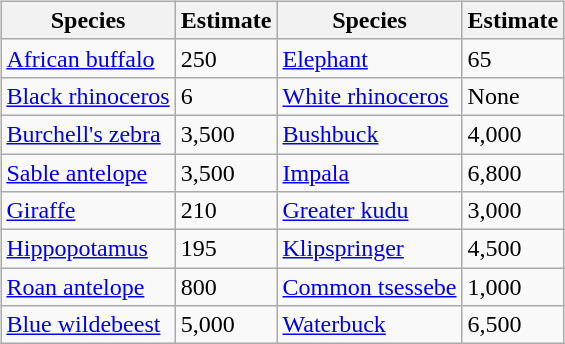<table class="wikitable sortable" style="margin:5px;float:right">
<tr>
<th>Species</th>
<th>Estimate</th>
<th>Species</th>
<th>Estimate</th>
</tr>
<tr>
<td><a href='#'>African buffalo</a></td>
<td>250</td>
<td><a href='#'>Elephant</a></td>
<td>65</td>
</tr>
<tr>
<td><a href='#'>Black rhinoceros</a></td>
<td>6</td>
<td><a href='#'>White rhinoceros</a></td>
<td>None</td>
</tr>
<tr>
<td><a href='#'>Burchell's zebra</a></td>
<td>3,500</td>
<td><a href='#'>Bushbuck</a></td>
<td>4,000</td>
</tr>
<tr>
<td><a href='#'>Sable antelope</a></td>
<td>3,500</td>
<td><a href='#'>Impala</a></td>
<td>6,800</td>
</tr>
<tr>
<td><a href='#'>Giraffe</a></td>
<td>210</td>
<td><a href='#'>Greater kudu</a></td>
<td>3,000</td>
</tr>
<tr>
<td><a href='#'>Hippopotamus</a></td>
<td>195</td>
<td><a href='#'>Klipspringer</a></td>
<td>4,500</td>
</tr>
<tr>
<td><a href='#'>Roan antelope</a></td>
<td>800</td>
<td><a href='#'>Common tsessebe</a></td>
<td>1,000</td>
</tr>
<tr>
<td><a href='#'>Blue wildebeest</a></td>
<td>5,000</td>
<td><a href='#'>Waterbuck</a></td>
<td>6,500</td>
</tr>
</table>
